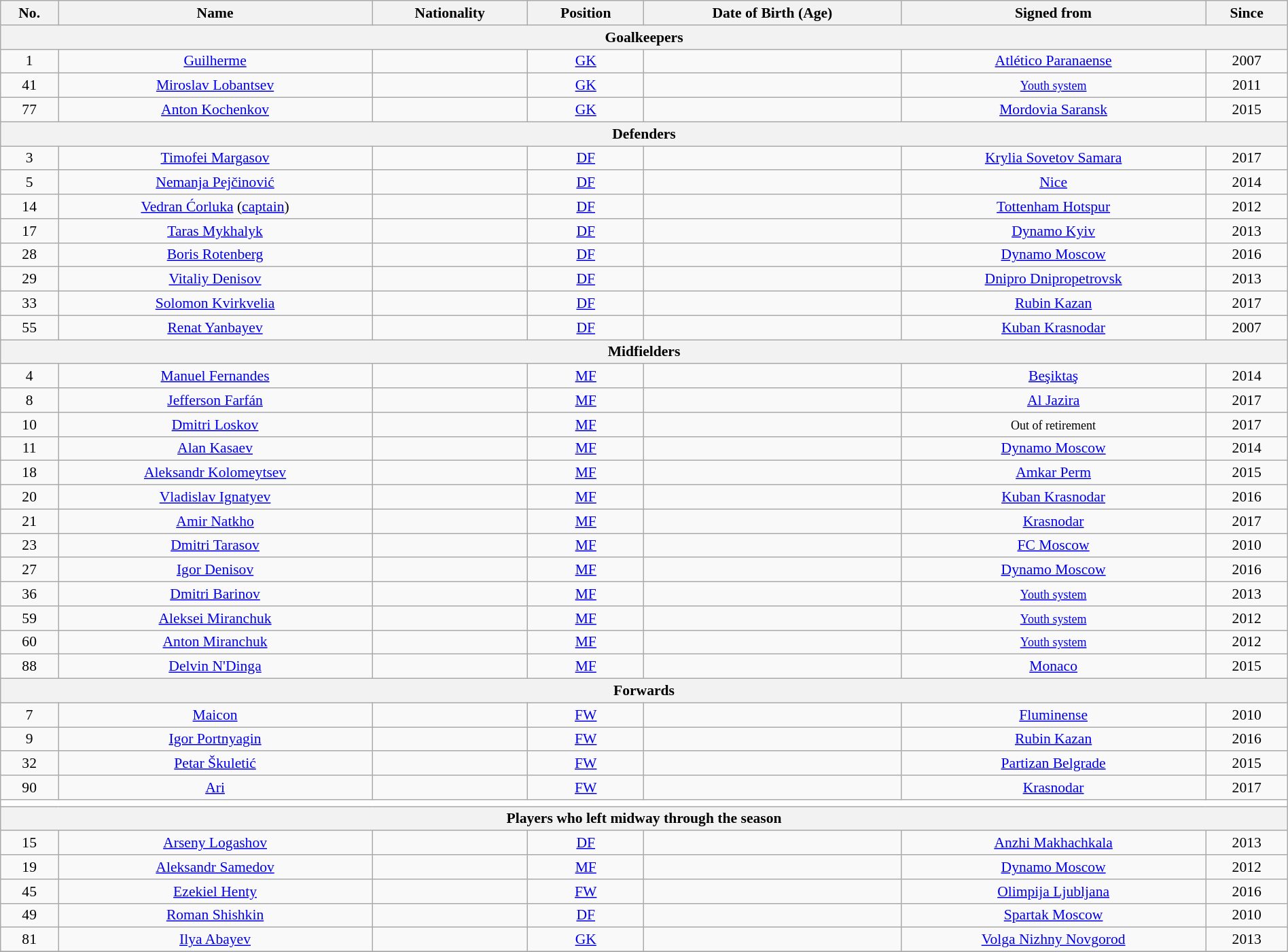<table class="wikitable" style="text-align:center; font-size:90%; width:100%;">
<tr>
<th style=text-align:center;"><strong>No.</strong></th>
<th style=text-align:center;"><strong>Name</strong></th>
<th style=text-align:center;"><strong>Nationality</strong></th>
<th style=text-align:center;"><strong>Position</strong></th>
<th style=text-align:center;"><strong>Date of Birth (Age)</strong></th>
<th style=text-align:center;"><strong>Signed from</strong></th>
<th style=text-align:center;"><strong>Since</strong></th>
</tr>
<tr>
<th colspan="7"  style=text-align:center;"><strong>Goalkeepers</strong></th>
</tr>
<tr>
<td>1</td>
<td><a href='#'>Guilherme</a></td>
<td></td>
<td><a href='#'>GK</a></td>
<td></td>
<td> <a href='#'>Atlético Paranaense</a></td>
<td>2007</td>
</tr>
<tr>
<td>41</td>
<td><a href='#'>Miroslav Lobantsev</a></td>
<td></td>
<td><a href='#'>GK</a></td>
<td></td>
<td><small><a href='#'>Youth system</a></small></td>
<td>2011</td>
</tr>
<tr>
<td>77</td>
<td><a href='#'>Anton Kochenkov</a></td>
<td></td>
<td><a href='#'>GK</a></td>
<td></td>
<td><a href='#'>Mordovia Saransk</a></td>
<td>2015</td>
</tr>
<tr>
<th colspan="7"  style=text-align:center;"><strong>Defenders</strong></th>
</tr>
<tr>
<td>3</td>
<td><a href='#'>Timofei Margasov</a></td>
<td></td>
<td><a href='#'>DF</a></td>
<td></td>
<td><a href='#'>Krylia Sovetov Samara</a></td>
<td>2017</td>
</tr>
<tr>
<td>5</td>
<td><a href='#'>Nemanja Pejčinović</a></td>
<td></td>
<td><a href='#'>DF</a></td>
<td></td>
<td> <a href='#'>Nice</a></td>
<td>2014</td>
</tr>
<tr>
<td>14</td>
<td><a href='#'>Vedran Ćorluka</a> (<a href='#'>captain</a>)</td>
<td></td>
<td><a href='#'>DF</a></td>
<td></td>
<td> <a href='#'>Tottenham Hotspur</a></td>
<td>2012</td>
</tr>
<tr>
<td>17</td>
<td><a href='#'>Taras Mykhalyk</a></td>
<td></td>
<td><a href='#'>DF</a></td>
<td></td>
<td> <a href='#'>Dynamo Kyiv</a></td>
<td>2013</td>
</tr>
<tr>
<td>28</td>
<td><a href='#'>Boris Rotenberg</a></td>
<td></td>
<td><a href='#'>DF</a></td>
<td></td>
<td><a href='#'>Dynamo Moscow</a></td>
<td>2016</td>
</tr>
<tr>
<td>29</td>
<td><a href='#'>Vitaliy Denisov</a></td>
<td></td>
<td><a href='#'>DF</a></td>
<td></td>
<td> <a href='#'>Dnipro Dnipropetrovsk</a></td>
<td>2013</td>
</tr>
<tr>
<td>33</td>
<td><a href='#'>Solomon Kvirkvelia</a></td>
<td></td>
<td><a href='#'>DF</a></td>
<td></td>
<td> <a href='#'>Rubin Kazan</a></td>
<td>2017</td>
</tr>
<tr>
<td>55</td>
<td><a href='#'>Renat Yanbayev</a></td>
<td></td>
<td><a href='#'>DF</a></td>
<td></td>
<td><a href='#'>Kuban Krasnodar</a></td>
<td>2007</td>
</tr>
<tr>
<th colspan="7"  style=text-align:center;"><strong>Midfielders</strong></th>
</tr>
<tr>
<td>4</td>
<td><a href='#'>Manuel Fernandes</a></td>
<td></td>
<td><a href='#'>MF</a></td>
<td></td>
<td> <a href='#'>Beşiktaş</a></td>
<td>2014</td>
</tr>
<tr>
<td>8</td>
<td><a href='#'>Jefferson Farfán</a></td>
<td></td>
<td><a href='#'>MF</a></td>
<td></td>
<td> <a href='#'>Al Jazira</a></td>
<td>2017</td>
</tr>
<tr>
<td>10</td>
<td><a href='#'>Dmitri Loskov</a></td>
<td></td>
<td><a href='#'>MF</a></td>
<td></td>
<td><small>Out of retirement</small></td>
<td>2017</td>
</tr>
<tr>
<td>11</td>
<td><a href='#'>Alan Kasaev</a></td>
<td></td>
<td><a href='#'>MF</a></td>
<td></td>
<td><a href='#'>Dynamo Moscow</a></td>
<td>2014</td>
</tr>
<tr>
<td>18</td>
<td><a href='#'>Aleksandr Kolomeytsev</a></td>
<td></td>
<td><a href='#'>MF</a></td>
<td></td>
<td><a href='#'>Amkar Perm</a></td>
<td>2015</td>
</tr>
<tr>
<td>20</td>
<td><a href='#'>Vladislav Ignatyev</a></td>
<td></td>
<td><a href='#'>MF</a></td>
<td></td>
<td><a href='#'>Kuban Krasnodar</a></td>
<td>2016</td>
</tr>
<tr>
<td>21</td>
<td><a href='#'>Amir Natkho</a></td>
<td></td>
<td><a href='#'>MF</a></td>
<td></td>
<td><a href='#'>Krasnodar</a></td>
<td>2017</td>
</tr>
<tr>
<td>23</td>
<td><a href='#'>Dmitri Tarasov</a></td>
<td></td>
<td><a href='#'>MF</a></td>
<td></td>
<td><a href='#'>FC Moscow</a></td>
<td>2010</td>
</tr>
<tr>
<td>27</td>
<td><a href='#'>Igor Denisov</a></td>
<td></td>
<td><a href='#'>MF</a></td>
<td></td>
<td><a href='#'>Dynamo Moscow</a></td>
<td>2016</td>
</tr>
<tr>
<td>36</td>
<td><a href='#'>Dmitri Barinov</a></td>
<td></td>
<td><a href='#'>MF</a></td>
<td></td>
<td><small><a href='#'>Youth system</a></small></td>
<td>2013</td>
</tr>
<tr>
<td>59</td>
<td><a href='#'>Aleksei Miranchuk</a></td>
<td></td>
<td><a href='#'>MF</a></td>
<td></td>
<td><small><a href='#'>Youth system</a></small></td>
<td>2012</td>
</tr>
<tr>
<td>60</td>
<td><a href='#'>Anton Miranchuk</a></td>
<td></td>
<td><a href='#'>MF</a></td>
<td></td>
<td><small><a href='#'>Youth system</a></small></td>
<td>2012</td>
</tr>
<tr>
<td>88</td>
<td><a href='#'>Delvin N'Dinga</a></td>
<td></td>
<td><a href='#'>MF</a></td>
<td></td>
<td> <a href='#'>Monaco</a></td>
<td>2015</td>
</tr>
<tr>
<th colspan="7"  style=text-align:center;"><strong>Forwards</strong></th>
</tr>
<tr>
<td>7</td>
<td><a href='#'>Maicon</a></td>
<td></td>
<td><a href='#'>FW</a></td>
<td></td>
<td> <a href='#'>Fluminense</a></td>
<td>2010</td>
</tr>
<tr>
<td>9</td>
<td><a href='#'>Igor Portnyagin</a></td>
<td></td>
<td><a href='#'>FW</a></td>
<td></td>
<td><a href='#'>Rubin Kazan</a></td>
<td>2016</td>
</tr>
<tr>
<td>32</td>
<td><a href='#'>Petar Škuletić</a></td>
<td></td>
<td><a href='#'>FW</a></td>
<td></td>
<td> <a href='#'>Partizan Belgrade</a></td>
<td>2015</td>
</tr>
<tr>
<td>90</td>
<td><a href='#'>Ari</a></td>
<td></td>
<td><a href='#'>FW</a></td>
<td></td>
<td><a href='#'>Krasnodar</a></td>
<td>2017</td>
</tr>
<tr>
<th colspan="7" style="background:white"></th>
</tr>
<tr>
<th colspan="7"  style=text-align:center;"><strong>Players who left midway through the season</strong></th>
</tr>
<tr>
<td>15</td>
<td><a href='#'>Arseny Logashov</a></td>
<td></td>
<td><a href='#'>DF</a></td>
<td></td>
<td><a href='#'>Anzhi Makhachkala</a></td>
<td>2013</td>
</tr>
<tr>
<td>19</td>
<td><a href='#'>Aleksandr Samedov</a></td>
<td></td>
<td><a href='#'>MF</a></td>
<td></td>
<td><a href='#'>Dynamo Moscow</a></td>
<td>2012</td>
</tr>
<tr>
<td>45</td>
<td><a href='#'>Ezekiel Henty</a></td>
<td></td>
<td><a href='#'>FW</a></td>
<td></td>
<td> <a href='#'>Olimpija Ljubljana</a></td>
<td>2016</td>
</tr>
<tr>
<td>49</td>
<td><a href='#'>Roman Shishkin</a></td>
<td></td>
<td><a href='#'>DF</a></td>
<td></td>
<td><a href='#'>Spartak Moscow</a></td>
<td>2010</td>
</tr>
<tr>
<td>81</td>
<td><a href='#'>Ilya Abayev</a></td>
<td></td>
<td><a href='#'>GK</a></td>
<td></td>
<td><a href='#'>Volga Nizhny Novgorod</a></td>
<td>2013</td>
</tr>
<tr>
</tr>
</table>
